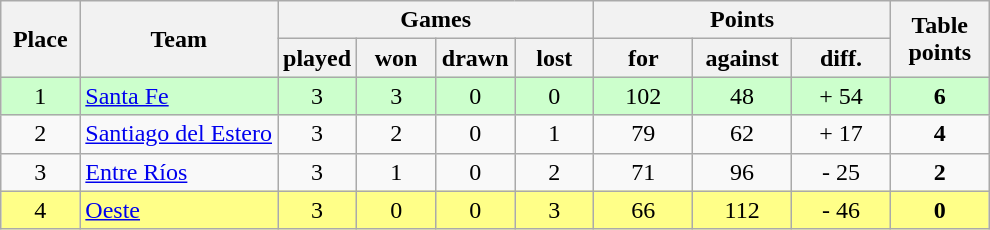<table class="wikitable">
<tr>
<th rowspan=2 width="8%">Place</th>
<th rowspan=2 width="20%">Team</th>
<th colspan=4 width="32%">Games</th>
<th colspan=3 width="30%">Points</th>
<th rowspan=2 width="10%">Table<br>points</th>
</tr>
<tr>
<th width="8%">played</th>
<th width="8%">won</th>
<th width="8%">drawn</th>
<th width="8%">lost</th>
<th width="10%">for</th>
<th width="10%">against</th>
<th width="10%">diff.</th>
</tr>
<tr align=center style="background: #ccffcc;">
<td>1</td>
<td align=left><a href='#'>Santa Fe</a></td>
<td>3</td>
<td>3</td>
<td>0</td>
<td>0</td>
<td>102</td>
<td>48</td>
<td>+ 54</td>
<td><strong>6</strong></td>
</tr>
<tr align=center>
<td>2</td>
<td align=left><a href='#'>Santiago del Estero</a></td>
<td>3</td>
<td>2</td>
<td>0</td>
<td>1</td>
<td>79</td>
<td>62</td>
<td>+ 17</td>
<td><strong>4</strong></td>
</tr>
<tr align=center>
<td>3</td>
<td align=left><a href='#'>Entre Ríos</a></td>
<td>3</td>
<td>1</td>
<td>0</td>
<td>2</td>
<td>71</td>
<td>96</td>
<td>- 25</td>
<td><strong>2</strong></td>
</tr>
<tr align=center style="background: #FFFF88;">
<td>4</td>
<td align=left><a href='#'>Oeste</a></td>
<td>3</td>
<td>0</td>
<td>0</td>
<td>3</td>
<td>66</td>
<td>112</td>
<td>- 46</td>
<td><strong>0</strong></td>
</tr>
</table>
